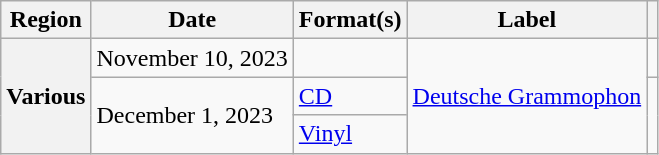<table class="wikitable plainrowheaders">
<tr>
<th scope="col">Region</th>
<th scope="col">Date</th>
<th scope="col">Format(s)</th>
<th scope="col">Label</th>
<th scope="col"></th>
</tr>
<tr>
<th rowspan="3" scope="row">Various</th>
<td>November 10, 2023</td>
<td></td>
<td rowspan="3"><a href='#'>Deutsche Grammophon</a></td>
<td align="center"><br></td>
</tr>
<tr>
<td rowspan="2">December 1, 2023</td>
<td><a href='#'>CD</a></td>
<td rowspan="2" align="center"></td>
</tr>
<tr>
<td><a href='#'>Vinyl</a></td>
</tr>
</table>
